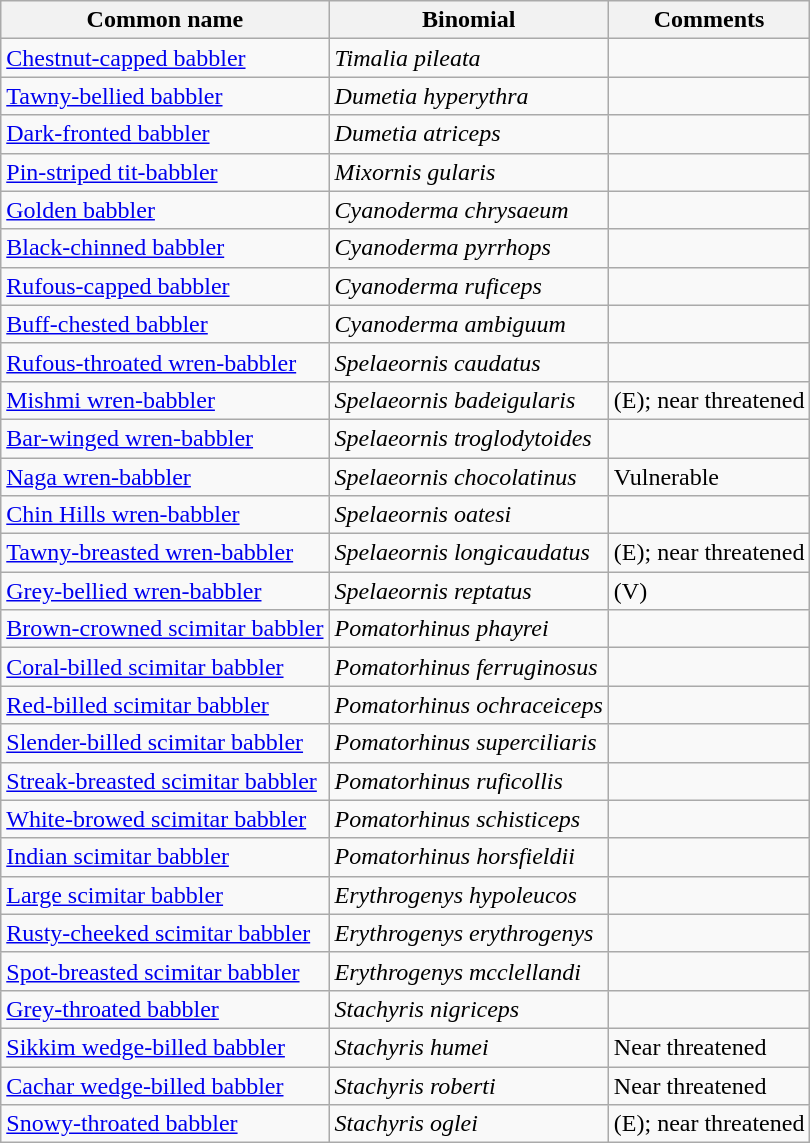<table class="wikitable">
<tr>
<th>Common name</th>
<th>Binomial</th>
<th>Comments</th>
</tr>
<tr>
<td><a href='#'>Chestnut-capped babbler</a></td>
<td><em>Timalia pileata</em></td>
<td></td>
</tr>
<tr>
<td><a href='#'>Tawny-bellied babbler</a></td>
<td><em>Dumetia hyperythra</em></td>
<td></td>
</tr>
<tr>
<td><a href='#'>Dark-fronted babbler</a></td>
<td><em>Dumetia atriceps</em></td>
<td></td>
</tr>
<tr>
<td><a href='#'>Pin-striped tit-babbler</a></td>
<td><em>Mixornis gularis</em></td>
<td></td>
</tr>
<tr>
<td><a href='#'>Golden babbler</a></td>
<td><em>Cyanoderma chrysaeum</em></td>
<td></td>
</tr>
<tr>
<td><a href='#'>Black-chinned babbler</a></td>
<td><em>Cyanoderma pyrrhops</em></td>
<td></td>
</tr>
<tr>
<td><a href='#'>Rufous-capped babbler</a></td>
<td><em>Cyanoderma ruficeps</em></td>
<td></td>
</tr>
<tr>
<td><a href='#'>Buff-chested babbler</a></td>
<td><em>Cyanoderma ambiguum</em></td>
<td></td>
</tr>
<tr>
<td><a href='#'>Rufous-throated wren-babbler</a></td>
<td><em>Spelaeornis caudatus</em></td>
<td></td>
</tr>
<tr>
<td><a href='#'>Mishmi wren-babbler</a></td>
<td><em>Spelaeornis badeigularis</em></td>
<td>(E); near threatened</td>
</tr>
<tr>
<td><a href='#'>Bar-winged wren-babbler</a></td>
<td><em>Spelaeornis troglodytoides</em></td>
<td></td>
</tr>
<tr>
<td><a href='#'>Naga wren-babbler</a></td>
<td><em>Spelaeornis chocolatinus</em></td>
<td>Vulnerable</td>
</tr>
<tr>
<td><a href='#'>Chin Hills wren-babbler</a></td>
<td><em>Spelaeornis oatesi</em></td>
<td></td>
</tr>
<tr>
<td><a href='#'>Tawny-breasted wren-babbler</a></td>
<td><em>Spelaeornis longicaudatus</em></td>
<td>(E); near threatened</td>
</tr>
<tr>
<td><a href='#'>Grey-bellied wren-babbler</a></td>
<td><em>Spelaeornis reptatus</em></td>
<td>(V)</td>
</tr>
<tr>
<td><a href='#'>Brown-crowned scimitar babbler</a></td>
<td><em>Pomatorhinus phayrei</em></td>
<td></td>
</tr>
<tr>
<td><a href='#'>Coral-billed scimitar babbler</a></td>
<td><em>Pomatorhinus ferruginosus</em></td>
<td></td>
</tr>
<tr>
<td><a href='#'>Red-billed scimitar babbler</a></td>
<td><em>Pomatorhinus ochraceiceps</em></td>
<td></td>
</tr>
<tr>
<td><a href='#'>Slender-billed scimitar babbler</a></td>
<td><em>Pomatorhinus superciliaris</em></td>
<td></td>
</tr>
<tr>
<td><a href='#'>Streak-breasted scimitar babbler</a></td>
<td><em>Pomatorhinus ruficollis</em></td>
<td></td>
</tr>
<tr>
<td><a href='#'>White-browed scimitar babbler</a></td>
<td><em>Pomatorhinus schisticeps</em></td>
<td></td>
</tr>
<tr>
<td><a href='#'>Indian scimitar babbler</a></td>
<td><em>Pomatorhinus horsfieldii</em></td>
<td></td>
</tr>
<tr>
<td><a href='#'>Large scimitar babbler</a></td>
<td><em>Erythrogenys hypoleucos</em></td>
<td></td>
</tr>
<tr>
<td><a href='#'>Rusty-cheeked scimitar babbler</a></td>
<td><em>Erythrogenys erythrogenys</em></td>
<td></td>
</tr>
<tr>
<td><a href='#'>Spot-breasted scimitar babbler</a></td>
<td><em>Erythrogenys mcclellandi</em></td>
<td></td>
</tr>
<tr>
<td><a href='#'>Grey-throated babbler</a></td>
<td><em>Stachyris nigriceps</em></td>
<td></td>
</tr>
<tr>
<td><a href='#'>Sikkim wedge-billed babbler</a></td>
<td><em>Stachyris humei</em></td>
<td>Near threatened</td>
</tr>
<tr>
<td><a href='#'>Cachar wedge-billed babbler</a></td>
<td><em>Stachyris roberti</em></td>
<td>Near threatened</td>
</tr>
<tr>
<td><a href='#'>Snowy-throated babbler</a></td>
<td><em>Stachyris oglei</em></td>
<td>(E); near threatened</td>
</tr>
</table>
